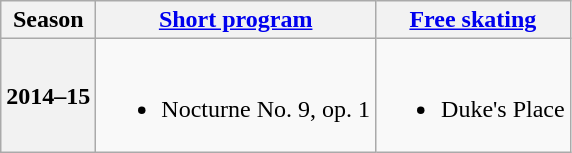<table class=wikitable style=text-align:center>
<tr>
<th>Season</th>
<th><a href='#'>Short program</a></th>
<th><a href='#'>Free skating</a></th>
</tr>
<tr>
<th>2014–15 <br> </th>
<td><br><ul><li>Nocturne No. 9, op. 1 <br></li></ul></td>
<td><br><ul><li>Duke's Place <br></li></ul></td>
</tr>
</table>
